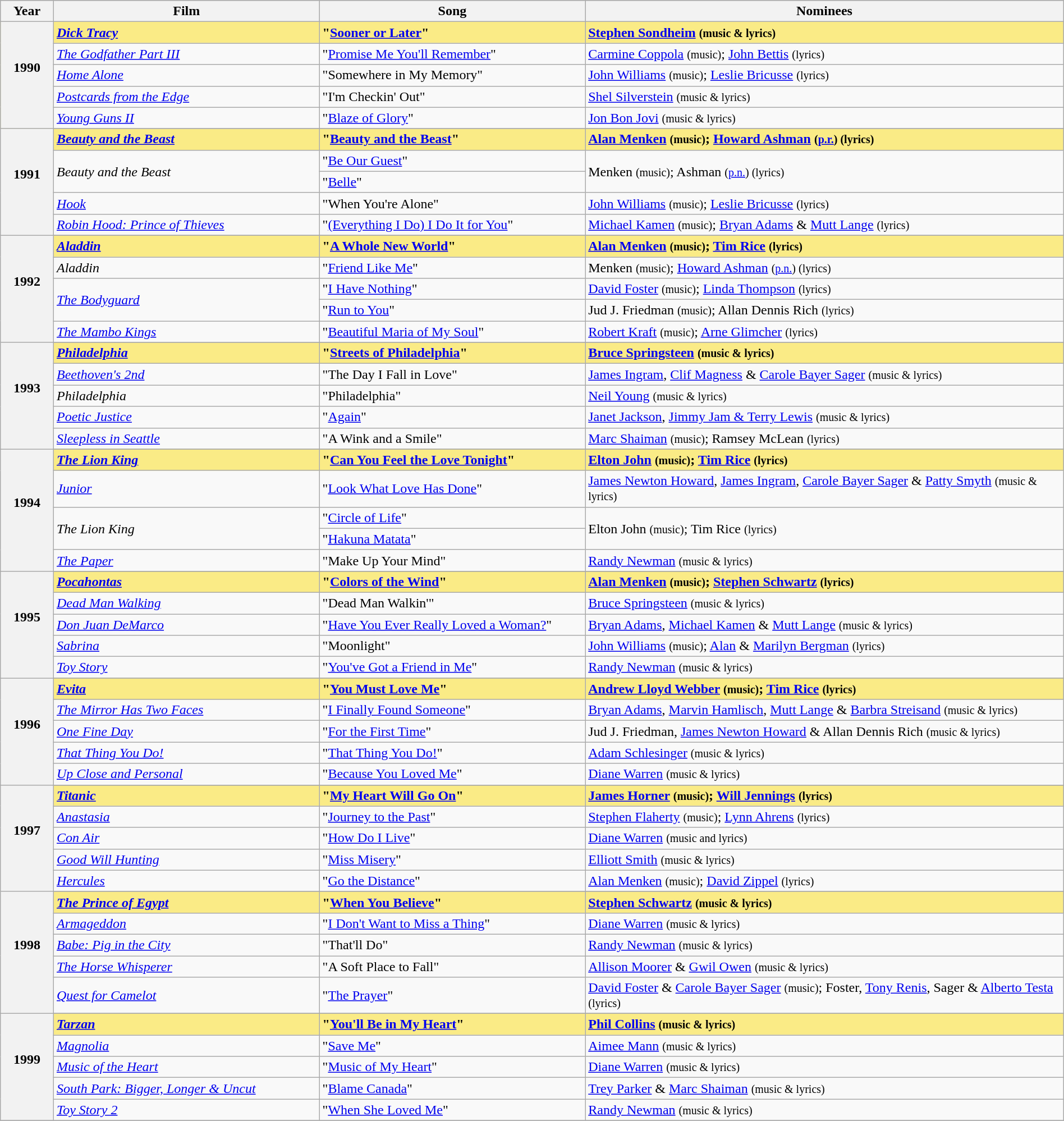<table class="wikitable" style="width:100%">
<tr bgcolor="#bebebe">
<th width="5%">Year</th>
<th width="25%">Film</th>
<th width="25%">Song</th>
<th width="45%">Nominees</th>
</tr>
<tr style="background:#FAEB86">
<th rowspan="5">1990<br> <br></th>
<td><strong><em><a href='#'>Dick Tracy</a></em></strong></td>
<td><strong>"<a href='#'>Sooner or Later</a>"</strong></td>
<td><strong><a href='#'>Stephen Sondheim</a> <small>(music & lyrics)</small></strong></td>
</tr>
<tr>
<td><em><a href='#'>The Godfather Part III</a></em></td>
<td>"<a href='#'>Promise Me You'll Remember</a>"</td>
<td><a href='#'>Carmine Coppola</a> <small>(music)</small>; <a href='#'>John Bettis</a> <small>(lyrics)</small></td>
</tr>
<tr>
<td><em><a href='#'>Home Alone</a></em></td>
<td>"Somewhere in My Memory"</td>
<td><a href='#'>John Williams</a> <small>(music)</small>; <a href='#'>Leslie Bricusse</a> <small>(lyrics)</small></td>
</tr>
<tr>
<td><em><a href='#'>Postcards from the Edge</a></em></td>
<td>"I'm Checkin' Out"</td>
<td><a href='#'>Shel Silverstein</a> <small>(music & lyrics)</small></td>
</tr>
<tr>
<td><em><a href='#'>Young Guns II</a></em></td>
<td>"<a href='#'>Blaze of Glory</a>"</td>
<td><a href='#'>Jon Bon Jovi</a> <small>(music & lyrics)</small></td>
</tr>
<tr>
<th rowspan="6" style="text-align:center">1991<br> <br></th>
</tr>
<tr style="background:#FAEB86">
<td><strong><em><a href='#'>Beauty and the Beast</a></em></strong></td>
<td><strong>"<a href='#'>Beauty and the Beast</a>"</strong></td>
<td><strong><a href='#'>Alan Menken</a> <small>(music)</small>; <a href='#'>Howard Ashman</a> <small> (<a href='#'>p.r.</a>) (lyrics)</small></strong></td>
</tr>
<tr>
<td rowspan="2"><em>Beauty and the Beast</em></td>
<td>"<a href='#'>Be Our Guest</a>"</td>
<td rowspan="2">Menken <small>(music)</small>; Ashman <small> (<a href='#'>p.n.</a>) (lyrics)</small></td>
</tr>
<tr>
<td>"<a href='#'>Belle</a>"</td>
</tr>
<tr>
<td><em><a href='#'>Hook</a></em></td>
<td>"When You're Alone"</td>
<td><a href='#'>John Williams</a> <small>(music)</small>; <a href='#'>Leslie Bricusse</a> <small>(lyrics)</small></td>
</tr>
<tr>
<td><em><a href='#'>Robin Hood: Prince of Thieves</a></em></td>
<td>"<a href='#'>(Everything I Do) I Do It for You</a>"</td>
<td><a href='#'>Michael Kamen</a> <small>(music)</small>; <a href='#'>Bryan Adams</a> & <a href='#'>Mutt Lange</a> <small>(lyrics)</small></td>
</tr>
<tr>
<th rowspan="6" style="text-align:center">1992<br> <br></th>
</tr>
<tr style="background:#FAEB86">
<td><strong><em><a href='#'>Aladdin</a></em></strong></td>
<td><strong>"<a href='#'>A Whole New World</a>"</strong></td>
<td><strong><a href='#'>Alan Menken</a> <small>(music)</small>; <a href='#'>Tim Rice</a> <small>(lyrics)</small></strong></td>
</tr>
<tr>
<td><em>Aladdin</em></td>
<td>"<a href='#'>Friend Like Me</a>"</td>
<td>Menken <small>(music)</small>; <a href='#'>Howard Ashman</a> <small> (<a href='#'>p.n.</a>) (lyrics)</small></td>
</tr>
<tr>
<td rowspan=2><em><a href='#'>The Bodyguard</a></em></td>
<td>"<a href='#'>I Have Nothing</a>"</td>
<td><a href='#'>David Foster</a> <small>(music)</small>; <a href='#'>Linda Thompson</a> <small>(lyrics)</small></td>
</tr>
<tr>
<td>"<a href='#'>Run to You</a>"</td>
<td>Jud J. Friedman <small>(music)</small>; Allan Dennis Rich <small>(lyrics)</small></td>
</tr>
<tr>
<td><em><a href='#'>The Mambo Kings</a></em></td>
<td>"<a href='#'>Beautiful Maria of My Soul</a>"</td>
<td><a href='#'>Robert Kraft</a> <small>(music)</small>; <a href='#'>Arne Glimcher</a> <small>(lyrics)</small></td>
</tr>
<tr>
<th rowspan="6" style="text-align:center">1993<br> <br></th>
</tr>
<tr style="background:#FAEB86">
<td><strong><em><a href='#'>Philadelphia</a></em></strong></td>
<td><strong>"<a href='#'>Streets of Philadelphia</a>"</strong></td>
<td><strong><a href='#'>Bruce Springsteen</a> <small>(music & lyrics)</small></strong></td>
</tr>
<tr>
<td><em><a href='#'>Beethoven's 2nd</a></em></td>
<td>"The Day I Fall in Love"</td>
<td><a href='#'>James Ingram</a>, <a href='#'>Clif Magness</a> & <a href='#'>Carole Bayer Sager</a> <small>(music & lyrics)</small></td>
</tr>
<tr>
<td><em>Philadelphia</em></td>
<td>"Philadelphia"</td>
<td><a href='#'>Neil Young</a> <small>(music & lyrics)</small></td>
</tr>
<tr>
<td><em><a href='#'>Poetic Justice</a></em></td>
<td>"<a href='#'>Again</a>"</td>
<td><a href='#'>Janet Jackson</a>, <a href='#'>Jimmy Jam & Terry Lewis</a> <small>(music & lyrics)</small></td>
</tr>
<tr>
<td><em><a href='#'>Sleepless in Seattle</a></em></td>
<td>"A Wink and a Smile"</td>
<td><a href='#'>Marc Shaiman</a> <small>(music)</small>; Ramsey McLean <small>(lyrics)</small></td>
</tr>
<tr>
<th rowspan="6" style="text-align:center">1994<br> <br></th>
</tr>
<tr style="background:#FAEB86">
<td><strong><em><a href='#'>The Lion King</a></em></strong></td>
<td><strong>"<a href='#'>Can You Feel the Love Tonight</a>"</strong></td>
<td><strong><a href='#'>Elton John</a> <small>(music)</small>; <a href='#'>Tim Rice</a> <small>(lyrics)</small></strong></td>
</tr>
<tr>
<td><em><a href='#'>Junior</a></em></td>
<td>"<a href='#'>Look What Love Has Done</a>"</td>
<td><a href='#'>James Newton Howard</a>, <a href='#'>James Ingram</a>, <a href='#'>Carole Bayer Sager</a> & <a href='#'>Patty Smyth</a> <small>(music & lyrics)</small></td>
</tr>
<tr>
<td rowspan="2"><em>The Lion King</em></td>
<td>"<a href='#'>Circle of Life</a>"</td>
<td rowspan="2">Elton John <small>(music)</small>; Tim Rice <small>(lyrics)</small></td>
</tr>
<tr>
<td>"<a href='#'>Hakuna Matata</a>"</td>
</tr>
<tr>
<td><em><a href='#'>The Paper</a></em></td>
<td>"Make Up Your Mind"</td>
<td><a href='#'>Randy Newman</a> <small>(music & lyrics)</small></td>
</tr>
<tr>
<th rowspan="6" style="text-align:center">1995<br> <br></th>
</tr>
<tr style="background:#FAEB86">
<td><strong><em><a href='#'>Pocahontas</a></em></strong></td>
<td><strong>"<a href='#'>Colors of the Wind</a>"</strong></td>
<td><strong><a href='#'>Alan Menken</a> <small>(music)</small>; <a href='#'>Stephen Schwartz</a> <small>(lyrics)</small></strong></td>
</tr>
<tr>
<td><em><a href='#'>Dead Man Walking</a></em></td>
<td>"Dead Man Walkin'"</td>
<td><a href='#'>Bruce Springsteen</a> <small>(music & lyrics)</small></td>
</tr>
<tr>
<td><em><a href='#'>Don Juan DeMarco</a></em></td>
<td>"<a href='#'>Have You Ever Really Loved a Woman?</a>"</td>
<td><a href='#'>Bryan Adams</a>, <a href='#'>Michael Kamen</a> & <a href='#'>Mutt Lange</a> <small>(music & lyrics)</small></td>
</tr>
<tr>
<td><em><a href='#'>Sabrina</a></em></td>
<td>"Moonlight"</td>
<td><a href='#'>John Williams</a> <small>(music)</small>; <a href='#'>Alan</a> & <a href='#'>Marilyn Bergman</a> <small>(lyrics)</small></td>
</tr>
<tr>
<td><em><a href='#'>Toy Story</a></em></td>
<td>"<a href='#'>You've Got a Friend in Me</a>"</td>
<td><a href='#'>Randy Newman</a> <small>(music & lyrics)</small></td>
</tr>
<tr>
<th rowspan="6" style="text-align:center">1996<br> <br></th>
</tr>
<tr style="background:#FAEB86">
<td><strong><em><a href='#'>Evita</a></em></strong></td>
<td><strong>"<a href='#'>You Must Love Me</a>"</strong></td>
<td><strong><a href='#'>Andrew Lloyd Webber</a> <small>(music)</small>; <a href='#'>Tim Rice</a> <small>(lyrics)</small></strong> </td>
</tr>
<tr>
<td><em><a href='#'>The Mirror Has Two Faces</a></em></td>
<td>"<a href='#'>I Finally Found Someone</a>"</td>
<td><a href='#'>Bryan Adams</a>, <a href='#'>Marvin Hamlisch</a>, <a href='#'>Mutt Lange</a> & <a href='#'>Barbra Streisand</a> <small>(music & lyrics)</small></td>
</tr>
<tr>
<td><em><a href='#'>One Fine Day</a></em></td>
<td>"<a href='#'>For the First Time</a>"</td>
<td>Jud J. Friedman, <a href='#'>James Newton Howard</a> & Allan Dennis Rich <small>(music & lyrics)</small></td>
</tr>
<tr>
<td><em><a href='#'>That Thing You Do!</a></em></td>
<td>"<a href='#'>That Thing You Do!</a>"</td>
<td><a href='#'>Adam Schlesinger</a> <small>(music & lyrics)</small></td>
</tr>
<tr>
<td><em><a href='#'>Up Close and Personal</a></em></td>
<td>"<a href='#'>Because You Loved Me</a>"</td>
<td><a href='#'>Diane Warren</a> <small>(music & lyrics)</small></td>
</tr>
<tr>
<th rowspan="6" style="text-align:center">1997<br> <br></th>
</tr>
<tr style="background:#FAEB86">
<td><strong><em><a href='#'>Titanic</a></em></strong></td>
<td><strong>"<a href='#'>My Heart Will Go On</a>"</strong></td>
<td><strong><a href='#'>James Horner</a> <small>(music)</small>; <a href='#'>Will Jennings</a> <small>(lyrics)</small></strong></td>
</tr>
<tr>
<td><em><a href='#'>Anastasia</a></em></td>
<td>"<a href='#'>Journey to the Past</a>"</td>
<td><a href='#'>Stephen Flaherty</a> <small>(music)</small>; <a href='#'>Lynn Ahrens</a> <small>(lyrics)</small></td>
</tr>
<tr>
<td><em><a href='#'>Con Air</a></em></td>
<td>"<a href='#'>How Do I Live</a>"</td>
<td><a href='#'>Diane Warren</a> <small>(music and lyrics)</small></td>
</tr>
<tr>
<td><em><a href='#'>Good Will Hunting</a></em></td>
<td>"<a href='#'>Miss Misery</a>"</td>
<td><a href='#'>Elliott Smith</a> <small>(music & lyrics)</small></td>
</tr>
<tr>
<td><em><a href='#'>Hercules</a></em></td>
<td>"<a href='#'>Go the Distance</a>"</td>
<td><a href='#'>Alan Menken</a> <small>(music)</small>; <a href='#'>David Zippel</a> <small>(lyrics)</small></td>
</tr>
<tr>
<th rowspan="6" style="text-align:center">1998<br> <br></th>
</tr>
<tr style="background:#FAEB86">
<td><strong><em><a href='#'>The Prince of Egypt</a></em></strong></td>
<td><strong>"<a href='#'>When You Believe</a>"</strong></td>
<td><strong><a href='#'>Stephen Schwartz</a> <small>(music & lyrics)</small></strong> </td>
</tr>
<tr>
<td><em><a href='#'>Armageddon</a></em></td>
<td>"<a href='#'>I Don't Want to Miss a Thing</a>"</td>
<td><a href='#'>Diane Warren</a> <small>(music & lyrics)</small></td>
</tr>
<tr>
<td><em><a href='#'>Babe: Pig in the City</a></em></td>
<td>"That'll Do"</td>
<td><a href='#'>Randy Newman</a> <small>(music & lyrics)</small></td>
</tr>
<tr>
<td><em><a href='#'>The Horse Whisperer</a></em></td>
<td>"A Soft Place to Fall"</td>
<td><a href='#'>Allison Moorer</a> & <a href='#'>Gwil Owen</a> <small>(music & lyrics)</small></td>
</tr>
<tr>
<td><em><a href='#'>Quest for Camelot</a></em></td>
<td>"<a href='#'>The Prayer</a>"</td>
<td><a href='#'>David Foster</a> & <a href='#'>Carole Bayer Sager</a> <small>(music)</small>; Foster, <a href='#'>Tony Renis</a>, Sager & <a href='#'>Alberto Testa</a> <small>(lyrics)</small></td>
</tr>
<tr>
<th rowspan="6" style="text-align:center">1999<br> <br></th>
</tr>
<tr style="background:#FAEB86">
<td><strong><em><a href='#'>Tarzan</a></em></strong></td>
<td><strong>"<a href='#'>You'll Be in My Heart</a>"</strong></td>
<td><strong><a href='#'>Phil Collins</a> <small>(music & lyrics)</small></strong></td>
</tr>
<tr>
<td><em><a href='#'>Magnolia</a></em></td>
<td>"<a href='#'>Save Me</a>"</td>
<td><a href='#'>Aimee Mann</a> <small>(music & lyrics)</small></td>
</tr>
<tr>
<td><em><a href='#'>Music of the Heart</a></em></td>
<td>"<a href='#'>Music of My Heart</a>"</td>
<td><a href='#'>Diane Warren</a> <small>(music & lyrics)</small></td>
</tr>
<tr>
<td><em><a href='#'>South Park: Bigger, Longer & Uncut</a></em></td>
<td>"<a href='#'>Blame Canada</a>"</td>
<td><a href='#'>Trey Parker</a> & <a href='#'>Marc Shaiman</a> <small>(music & lyrics)</small></td>
</tr>
<tr>
<td><em><a href='#'>Toy Story 2</a></em></td>
<td>"<a href='#'>When She Loved Me</a>"</td>
<td><a href='#'>Randy Newman</a> <small>(music & lyrics)</small></td>
</tr>
<tr>
</tr>
</table>
